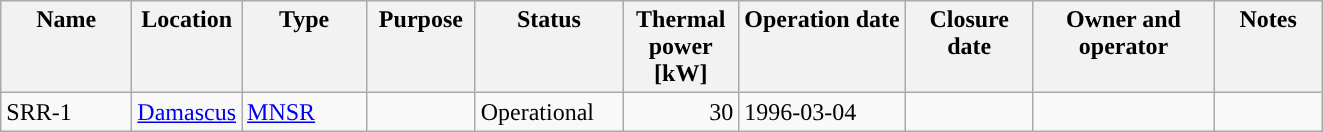<table class="wikitable" >
<tr valign="top">
<th width="80">Name</th>
<th width="65">Location</th>
<th width="76">Type</th>
<th width="65">Purpose</th>
<th width="91">Status</th>
<th width="70“">Thermal power [kW]</th>
<th width=„67“>Operation date</th>
<th width="78“">Closure date</th>
<th width="113“">Owner and operator</th>
<th width="65">Notes</th>
</tr>
<tr valign="top">
<td>SRR-1</td>
<td><a href='#'>Damascus</a></td>
<td><a href='#'>MNSR</a></td>
<td></td>
<td>Operational</td>
<td align="right">30</td>
<td>1996-03-04</td>
<td></td>
<td></td>
<td></td>
</tr>
</table>
